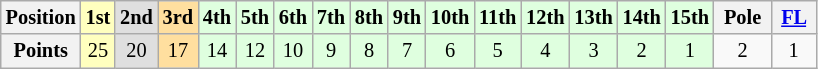<table class="wikitable" style="font-size: 85%;">
<tr>
<th>Position</th>
<td style="background-color:#ffffbf" align="center"><strong>1st</strong></td>
<td style="background-color:#dfdfdf" align="center"><strong>2nd</strong></td>
<td style="background-color:#ffdf9f" align="center"><strong>3rd</strong></td>
<td style="background-color:#dfffdf" align="center"><strong>4th</strong></td>
<td style="background-color:#dfffdf" align="center"><strong>5th</strong></td>
<td style="background-color:#dfffdf" align="center"><strong>6th</strong></td>
<td style="background-color:#dfffdf" align="center"><strong>7th</strong></td>
<td style="background-color:#dfffdf" align="center"><strong>8th</strong></td>
<td style="background-color:#dfffdf" align="center"><strong>9th</strong></td>
<td style="background-color:#dfffdf" align="center"><strong>10th</strong></td>
<td style="background-color:#dfffdf" align="center"><strong>11th</strong></td>
<td style="background-color:#dfffdf" align="center"><strong>12th</strong></td>
<td style="background-color:#dfffdf" align="center"><strong>13th</strong></td>
<td style="background-color:#dfffdf" align="center"><strong>14th</strong></td>
<td style="background-color:#dfffdf" align="center"><strong>15th</strong></td>
<th> Pole </th>
<th> <a href='#'>FL</a> </th>
</tr>
<tr>
<th>Points</th>
<td style="background-color:#ffffbf" align="center">25</td>
<td style="background-color:#dfdfdf" align="center">20</td>
<td style="background-color:#ffdf9f" align="center">17</td>
<td style="background-color:#dfffdf" align="center">14</td>
<td style="background-color:#dfffdf" align="center">12</td>
<td style="background-color:#dfffdf" align="center">10</td>
<td style="background-color:#dfffdf" align="center">9</td>
<td style="background-color:#dfffdf" align="center">8</td>
<td style="background-color:#dfffdf" align="center">7</td>
<td style="background-color:#dfffdf" align="center">6</td>
<td style="background-color:#dfffdf" align="center">5</td>
<td style="background-color:#dfffdf" align="center">4</td>
<td style="background-color:#dfffdf" align="center">3</td>
<td style="background-color:#dfffdf" align="center">2</td>
<td style="background-color:#dfffdf" align="center">1</td>
<td align=center>2</td>
<td align=center>1</td>
</tr>
</table>
